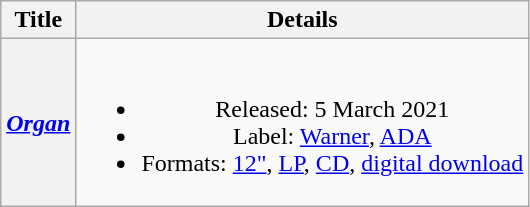<table class="wikitable plainrowheaders" style="text-align:center;">
<tr>
<th scope="col">Title</th>
<th scope="col">Details</th>
</tr>
<tr>
<th scope="row"><em><a href='#'>Organ</a></em></th>
<td><br><ul><li>Released: 5 March 2021</li><li>Label: <a href='#'>Warner</a>, <a href='#'>ADA</a></li><li>Formats: <a href='#'>12"</a>, <a href='#'>LP</a>, <a href='#'>CD</a>, <a href='#'>digital download</a></li></ul></td>
</tr>
</table>
